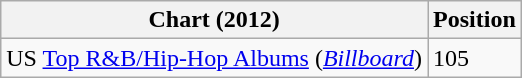<table class="wikitable" border="1">
<tr>
<th>Chart (2012)</th>
<th>Position</th>
</tr>
<tr>
<td>US <a href='#'>Top R&B/Hip-Hop Albums</a> (<em><a href='#'>Billboard</a></em>)</td>
<td>105</td>
</tr>
</table>
